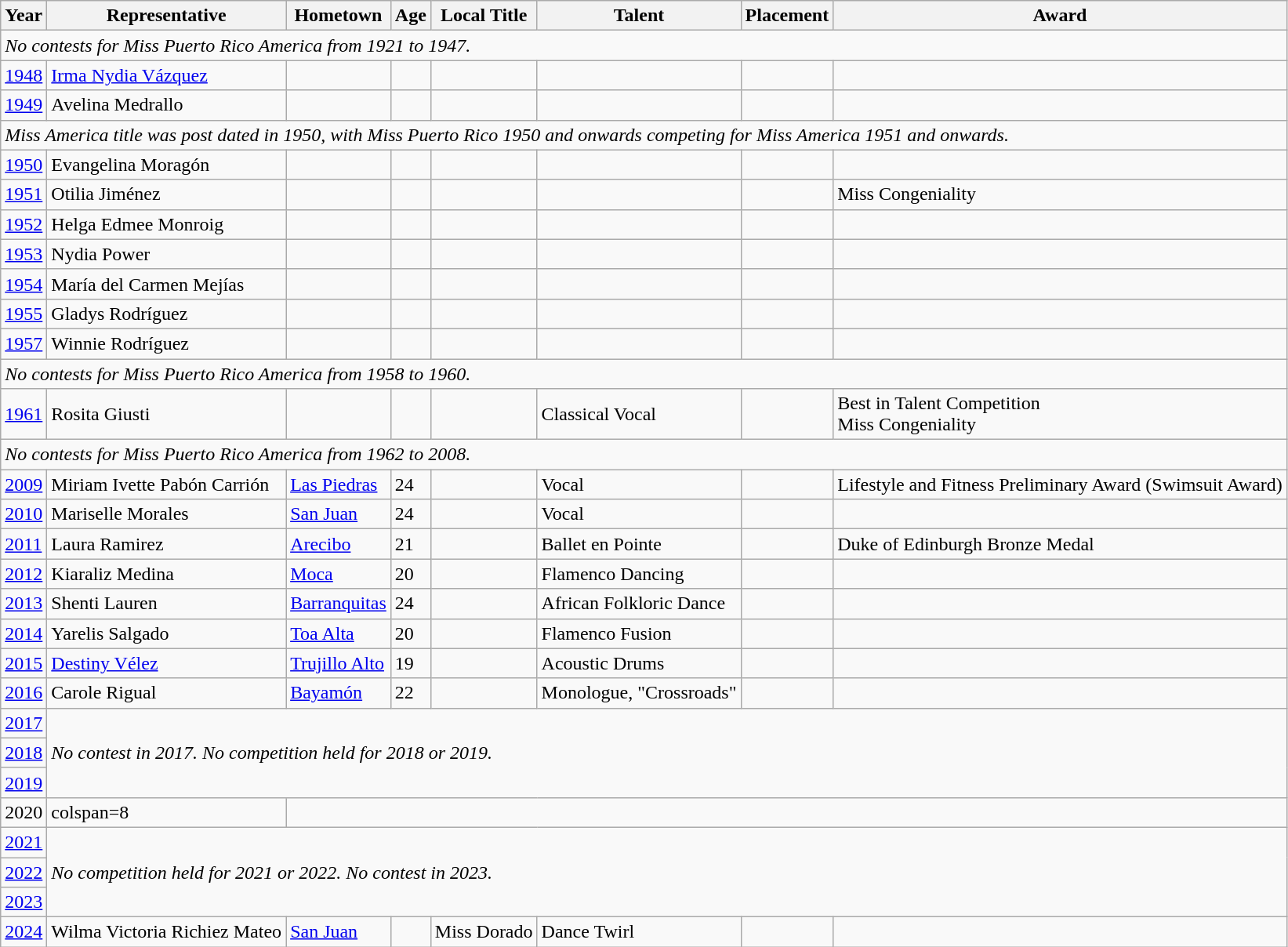<table class="wikitable">
<tr>
<th>Year</th>
<th>Representative</th>
<th>Hometown</th>
<th>Age</th>
<th>Local Title</th>
<th>Talent</th>
<th>Placement</th>
<th>Award</th>
</tr>
<tr>
<td colspan=8><em>No contests for Miss Puerto Rico America from 1921 to 1947.</em></td>
</tr>
<tr>
<td><a href='#'>1948</a></td>
<td><a href='#'>Irma Nydia Vázquez</a></td>
<td></td>
<td></td>
<td></td>
<td></td>
<td></td>
<td></td>
</tr>
<tr>
<td><a href='#'>1949</a></td>
<td>Avelina Medrallo</td>
<td></td>
<td></td>
<td></td>
<td></td>
<td></td>
<td></td>
</tr>
<tr>
<td colspan=8><em>Miss America title was post dated in 1950, with Miss Puerto Rico 1950 and onwards competing for Miss America 1951 and onwards.</em></td>
</tr>
<tr>
<td><a href='#'>1950</a></td>
<td>Evangelina Moragón</td>
<td></td>
<td></td>
<td></td>
<td></td>
<td></td>
<td></td>
</tr>
<tr>
<td><a href='#'>1951</a></td>
<td>Otilia Jiménez</td>
<td></td>
<td></td>
<td></td>
<td></td>
<td></td>
<td>Miss Congeniality</td>
</tr>
<tr>
<td><a href='#'>1952</a></td>
<td>Helga Edmee Monroig</td>
<td></td>
<td></td>
<td></td>
<td></td>
<td></td>
<td></td>
</tr>
<tr>
<td><a href='#'>1953</a></td>
<td>Nydia Power</td>
<td></td>
<td></td>
<td></td>
<td></td>
<td></td>
<td></td>
</tr>
<tr>
<td><a href='#'>1954</a></td>
<td>María del Carmen Mejías</td>
<td></td>
<td></td>
<td></td>
<td></td>
<td></td>
<td></td>
</tr>
<tr>
<td><a href='#'>1955</a></td>
<td>Gladys Rodríguez</td>
<td></td>
<td></td>
<td></td>
<td></td>
<td></td>
<td></td>
</tr>
<tr>
<td><a href='#'>1957</a></td>
<td>Winnie Rodríguez</td>
<td></td>
<td></td>
<td></td>
<td></td>
<td></td>
<td></td>
</tr>
<tr>
<td colspan=8><em>No contests for Miss Puerto Rico America from 1958 to 1960.</em></td>
</tr>
<tr>
<td><a href='#'>1961</a></td>
<td>Rosita Giusti</td>
<td></td>
<td></td>
<td></td>
<td>Classical Vocal</td>
<td></td>
<td>Best in Talent Competition <br> Miss Congeniality</td>
</tr>
<tr>
<td colspan=8><em>No contests for Miss Puerto Rico America from 1962 to 2008.</em></td>
</tr>
<tr>
<td><a href='#'>2009</a></td>
<td>Miriam Ivette Pabón Carrión</td>
<td><a href='#'>Las Piedras</a></td>
<td>24</td>
<td></td>
<td>Vocal</td>
<td></td>
<td>Lifestyle and Fitness Preliminary Award (Swimsuit Award)</td>
</tr>
<tr>
<td><a href='#'>2010</a></td>
<td>Mariselle Morales</td>
<td><a href='#'>San Juan</a></td>
<td>24</td>
<td></td>
<td>Vocal</td>
<td></td>
<td></td>
</tr>
<tr>
<td><a href='#'>2011</a></td>
<td>Laura Ramirez</td>
<td><a href='#'>Arecibo</a></td>
<td>21</td>
<td></td>
<td>Ballet en Pointe</td>
<td></td>
<td>Duke of Edinburgh Bronze Medal</td>
</tr>
<tr>
<td><a href='#'>2012</a></td>
<td>Kiaraliz Medina</td>
<td><a href='#'>Moca</a></td>
<td>20</td>
<td></td>
<td>Flamenco Dancing</td>
<td></td>
<td></td>
</tr>
<tr>
<td><a href='#'>2013</a></td>
<td>Shenti Lauren</td>
<td><a href='#'>Barranquitas</a></td>
<td>24</td>
<td></td>
<td>African Folkloric Dance</td>
<td></td>
<td></td>
</tr>
<tr>
<td><a href='#'>2014</a></td>
<td>Yarelis Salgado</td>
<td><a href='#'>Toa Alta</a></td>
<td>20</td>
<td></td>
<td>Flamenco Fusion</td>
<td></td>
<td></td>
</tr>
<tr>
<td><a href='#'>2015</a></td>
<td><a href='#'>Destiny Vélez</a></td>
<td><a href='#'>Trujillo Alto</a></td>
<td>19</td>
<td></td>
<td>Acoustic Drums</td>
<td></td>
<td></td>
</tr>
<tr>
<td><a href='#'>2016</a></td>
<td>Carole Rigual</td>
<td><a href='#'>Bayamón</a></td>
<td>22</td>
<td></td>
<td>Monologue, "Crossroads"</td>
<td></td>
<td></td>
</tr>
<tr>
<td><a href='#'>2017</a></td>
<td colspan="8" ! rowspan="3"><em>No contest in 2017. No competition held for 2018 or 2019.</em></td>
</tr>
<tr>
<td><a href='#'>2018</a></td>
</tr>
<tr>
<td><a href='#'>2019</a></td>
</tr>
<tr>
<td>2020</td>
<td>colspan=8 </td>
</tr>
<tr>
<td><a href='#'>2021</a></td>
<td colspan="8" ! rowspan="3"><em>No competition held for 2021 or 2022. No contest in 2023.</em></td>
</tr>
<tr>
<td><a href='#'>2022</a></td>
</tr>
<tr>
<td><a href='#'>2023</a></td>
</tr>
<tr>
<td><a href='#'>2024</a></td>
<td>Wilma Victoria Richiez Mateo</td>
<td><a href='#'>San Juan</a></td>
<td></td>
<td>Miss Dorado</td>
<td>Dance Twirl</td>
<td></td>
<td></td>
</tr>
</table>
